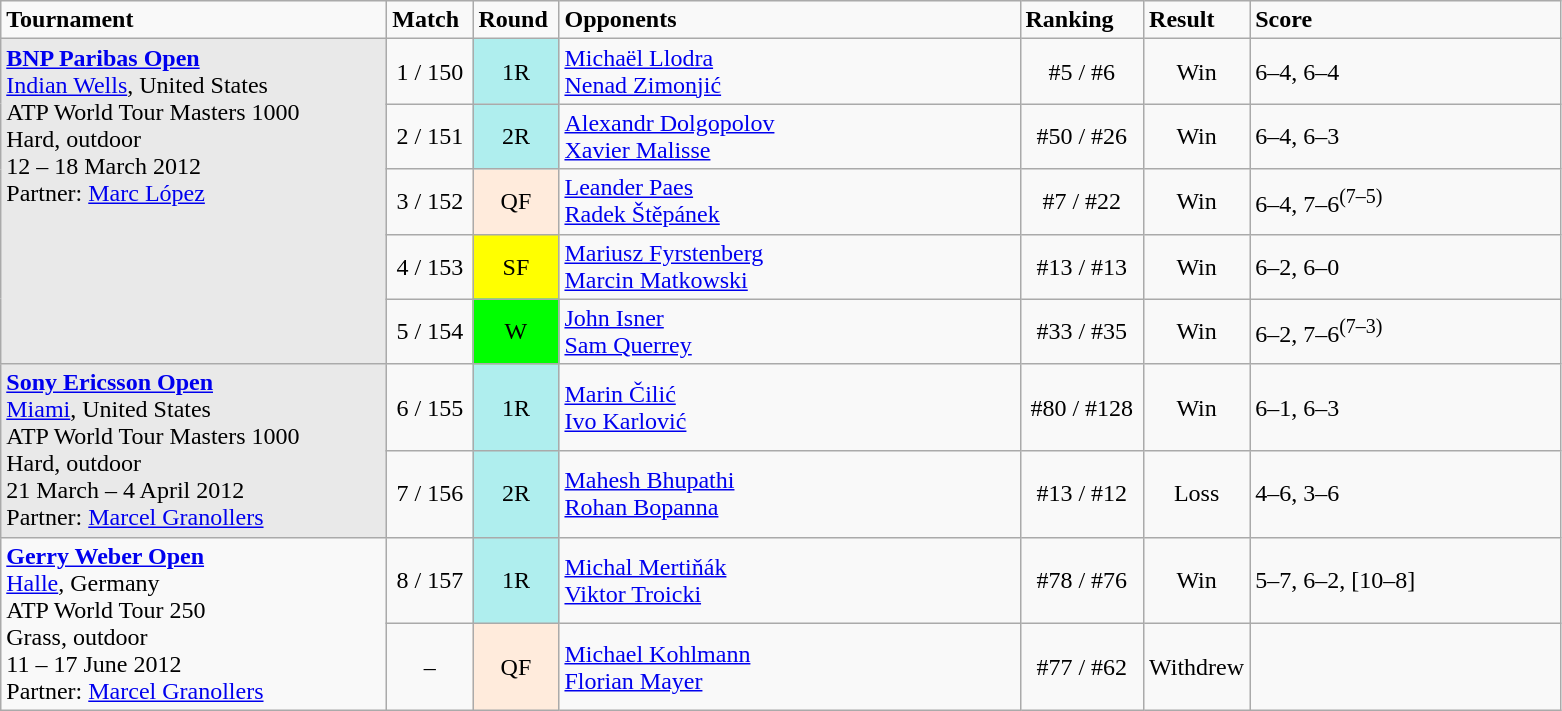<table class="wikitable">
<tr style="font-weight:bold">
<td style="width:250px;">Tournament</td>
<td style="width:50px;">Match</td>
<td style="width:50px;">Round</td>
<td style="width:300px;">Opponents</td>
<td style="width:75px;">Ranking</td>
<td style="width:40px;">Result</td>
<td style="width:200px;">Score</td>
</tr>
<tr>
<td rowspan="5" style="background: #e9e9e9; text-align:left; vertical-align: top"><strong><a href='#'>BNP Paribas Open</a></strong><br><a href='#'>Indian Wells</a>, United States<br>ATP World Tour Masters 1000<br>Hard, outdoor<br>12 – 18 March 2012 <br>Partner:  <a href='#'>Marc López</a></td>
<td style="text-align: center">1 / 150</td>
<td style="background: #afeeee; text-align: center">1R</td>
<td> <a href='#'>Michaël Llodra</a> <br>  <a href='#'>Nenad Zimonjić</a></td>
<td style="text-align: center">#5 / #6</td>
<td style="text-align: center">Win</td>
<td>6–4, 6–4</td>
</tr>
<tr>
<td style="text-align: center">2 / 151</td>
<td style="background: #afeeee; text-align: center">2R</td>
<td> <a href='#'>Alexandr Dolgopolov</a> <br>  <a href='#'>Xavier Malisse</a></td>
<td style="text-align: center">#50 / #26</td>
<td style="text-align: center">Win</td>
<td>6–4, 6–3</td>
</tr>
<tr>
<td style="text-align: center">3 / 152</td>
<td style="background: #ffebdc; text-align: center">QF</td>
<td> <a href='#'>Leander Paes</a> <br>  <a href='#'>Radek Štěpánek</a></td>
<td style="text-align: center">#7 / #22</td>
<td style="text-align: center">Win</td>
<td>6–4, 7–6<sup>(7–5)</sup></td>
</tr>
<tr>
<td style="text-align: center">4 / 153</td>
<td style="background: yellow; text-align: center">SF</td>
<td> <a href='#'>Mariusz Fyrstenberg</a> <br>  <a href='#'>Marcin Matkowski</a></td>
<td style="text-align: center">#13 / #13</td>
<td style="text-align: center">Win</td>
<td>6–2, 6–0</td>
</tr>
<tr>
<td style="text-align: center">5 / 154</td>
<td style="background: lime; text-align: center">W</td>
<td> <a href='#'>John Isner</a> <br>  <a href='#'>Sam Querrey</a></td>
<td style="text-align: center">#33 / #35</td>
<td style="text-align: center">Win</td>
<td>6–2, 7–6<sup>(7–3)</sup></td>
</tr>
<tr>
<td rowspan="2" style="background: #e9e9e9; text-align:left; vertical-align: top"><strong><a href='#'>Sony Ericsson Open</a></strong><br><a href='#'>Miami</a>, United States<br>ATP World Tour Masters 1000<br>Hard, outdoor<br>21 March – 4 April 2012 <br>Partner:  <a href='#'>Marcel Granollers</a></td>
<td style="text-align: center">6 / 155</td>
<td style="background: #afeeee; text-align: center">1R</td>
<td> <a href='#'>Marin Čilić</a> <br>  <a href='#'>Ivo Karlović</a></td>
<td style="text-align: center">#80 / #128</td>
<td style="text-align: center">Win</td>
<td>6–1, 6–3</td>
</tr>
<tr>
<td style="text-align: center">7 / 156</td>
<td style="background: #afeeee; text-align: center">2R</td>
<td> <a href='#'>Mahesh Bhupathi</a> <br>  <a href='#'>Rohan Bopanna</a></td>
<td style="text-align: center">#13 / #12</td>
<td style="text-align: center">Loss</td>
<td>4–6, 3–6</td>
</tr>
<tr>
<td rowspan="2" text-align:left; vertical-align:top;"><strong><a href='#'>Gerry Weber Open</a></strong><br><a href='#'>Halle</a>, Germany<br>ATP World Tour 250<br>Grass, outdoor<br>11 – 17 June 2012<br>Partner:  <a href='#'>Marcel Granollers</a></td>
<td style="text-align: center">8 / 157</td>
<td style="background: #afeeee; text-align: center">1R</td>
<td> <a href='#'>Michal Mertiňák</a> <br>  <a href='#'>Viktor Troicki</a></td>
<td style="text-align: center">#78 / #76</td>
<td style="text-align: center">Win</td>
<td>5–7, 6–2, [10–8]</td>
</tr>
<tr>
<td style="text-align: center">–</td>
<td style="background: #ffebdc; text-align: center">QF</td>
<td> <a href='#'>Michael Kohlmann</a> <br>  <a href='#'>Florian Mayer</a></td>
<td style="text-align: center">#77 / #62</td>
<td style="text-align: center">Withdrew</td>
<td></td>
</tr>
</table>
